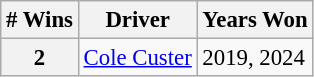<table class="wikitable" style="font-size: 95%;">
<tr>
<th># Wins</th>
<th>Driver</th>
<th>Years Won</th>
</tr>
<tr>
<th>2</th>
<td><a href='#'>Cole Custer</a></td>
<td>2019, 2024</td>
</tr>
</table>
